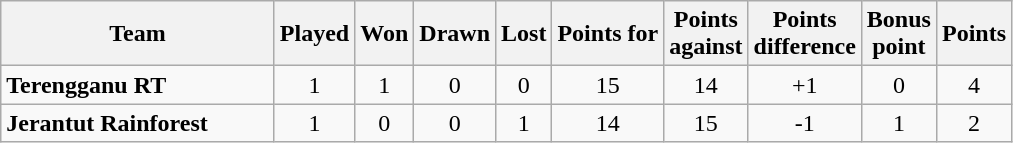<table class="wikitable" style="text-align:center">
<tr>
<th width=175>Team</th>
<th>Played</th>
<th>Won</th>
<th>Drawn</th>
<th>Lost</th>
<th>Points for</th>
<th>Points<br>against</th>
<th>Points<br>difference</th>
<th>Bonus<br>point</th>
<th>Points</th>
</tr>
<tr>
<td align="left"><strong>Terengganu RT</strong></td>
<td>1</td>
<td>1</td>
<td>0</td>
<td>0</td>
<td>15</td>
<td>14</td>
<td>+1</td>
<td>0</td>
<td>4</td>
</tr>
<tr>
<td align="left"><strong>Jerantut Rainforest</strong></td>
<td>1</td>
<td>0</td>
<td>0</td>
<td>1</td>
<td>14</td>
<td>15</td>
<td>-1</td>
<td>1</td>
<td>2</td>
</tr>
</table>
